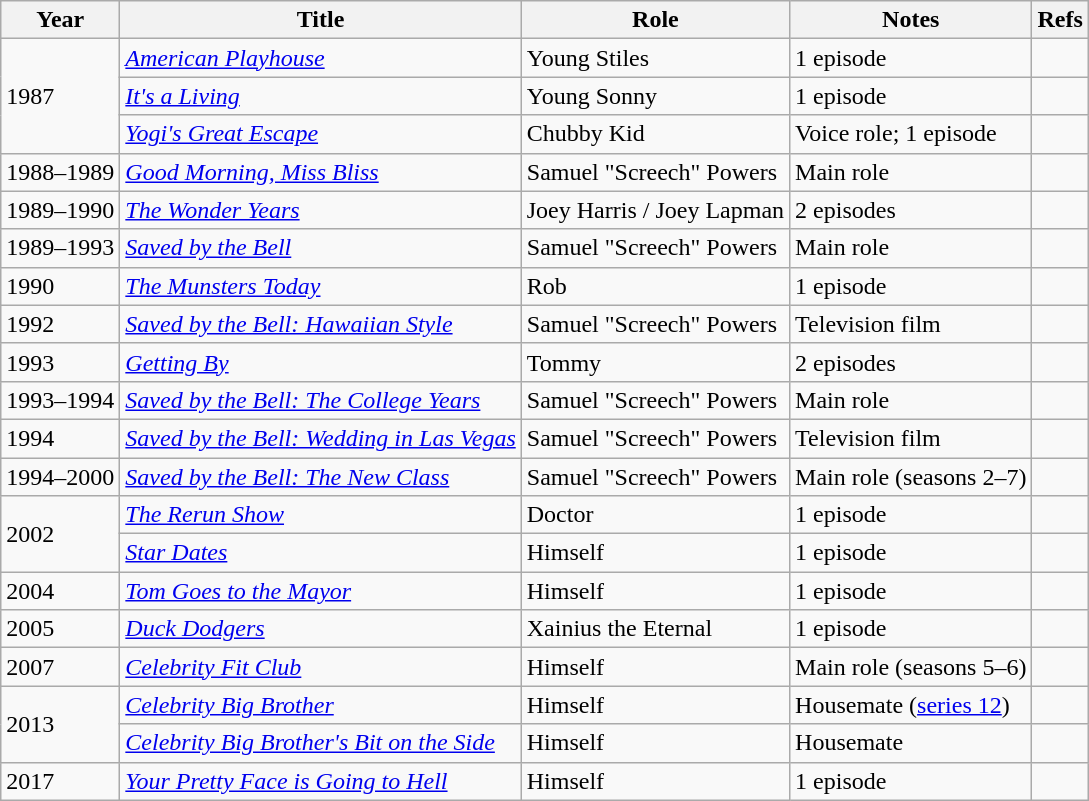<table class="wikitable">
<tr>
<th>Year</th>
<th>Title</th>
<th>Role</th>
<th>Notes</th>
<th>Refs</th>
</tr>
<tr>
<td rowspan="3">1987</td>
<td><em><a href='#'>American Playhouse</a></em></td>
<td>Young Stiles</td>
<td>1 episode</td>
<td></td>
</tr>
<tr>
<td><em><a href='#'>It's a Living</a></em></td>
<td>Young Sonny</td>
<td>1 episode</td>
<td></td>
</tr>
<tr>
<td><em><a href='#'>Yogi's Great Escape</a></em></td>
<td>Chubby Kid</td>
<td>Voice role; 1 episode</td>
<td></td>
</tr>
<tr>
<td>1988–1989</td>
<td><em><a href='#'>Good Morning, Miss Bliss</a></em></td>
<td>Samuel "Screech" Powers</td>
<td>Main role</td>
<td></td>
</tr>
<tr>
<td>1989–1990</td>
<td><em><a href='#'>The Wonder Years</a></em></td>
<td>Joey Harris / Joey Lapman</td>
<td>2 episodes</td>
<td></td>
</tr>
<tr>
<td>1989–1993</td>
<td><em><a href='#'>Saved by the Bell</a></em></td>
<td>Samuel "Screech" Powers</td>
<td>Main role</td>
<td></td>
</tr>
<tr>
<td>1990</td>
<td><em><a href='#'>The Munsters Today</a></em></td>
<td>Rob</td>
<td>1 episode</td>
<td></td>
</tr>
<tr>
<td>1992</td>
<td><em><a href='#'>Saved by the Bell: Hawaiian Style</a></em></td>
<td>Samuel "Screech" Powers</td>
<td>Television film</td>
<td></td>
</tr>
<tr>
<td>1993</td>
<td><em><a href='#'>Getting By</a></em></td>
<td>Tommy</td>
<td>2 episodes</td>
<td></td>
</tr>
<tr>
<td>1993–1994</td>
<td><em><a href='#'>Saved by the Bell: The College Years</a></em></td>
<td>Samuel "Screech" Powers</td>
<td>Main role</td>
<td></td>
</tr>
<tr>
<td>1994</td>
<td><em><a href='#'>Saved by the Bell: Wedding in Las Vegas</a></em></td>
<td>Samuel "Screech" Powers</td>
<td>Television film</td>
<td></td>
</tr>
<tr>
<td>1994–2000</td>
<td><em><a href='#'>Saved by the Bell: The New Class</a></em></td>
<td>Samuel "Screech" Powers</td>
<td>Main role (seasons 2–7)</td>
<td></td>
</tr>
<tr>
<td rowspan="2">2002</td>
<td><em><a href='#'>The Rerun Show</a></em></td>
<td>Doctor</td>
<td>1 episode</td>
<td></td>
</tr>
<tr>
<td><em><a href='#'>Star Dates</a></em></td>
<td>Himself</td>
<td>1 episode</td>
<td></td>
</tr>
<tr>
<td>2004</td>
<td><em><a href='#'>Tom Goes to the Mayor</a></em></td>
<td>Himself</td>
<td>1 episode</td>
<td></td>
</tr>
<tr>
<td>2005</td>
<td><em><a href='#'>Duck Dodgers</a></em></td>
<td>Xainius the Eternal</td>
<td>1 episode</td>
<td></td>
</tr>
<tr>
<td>2007</td>
<td><em><a href='#'>Celebrity Fit Club</a></em></td>
<td>Himself</td>
<td>Main role (seasons 5–6)</td>
<td></td>
</tr>
<tr>
<td rowspan="2">2013</td>
<td><em><a href='#'>Celebrity Big Brother</a></em></td>
<td>Himself</td>
<td>Housemate (<a href='#'>series 12</a>)</td>
<td></td>
</tr>
<tr>
<td><em><a href='#'>Celebrity Big Brother's Bit on the Side</a></em></td>
<td>Himself</td>
<td>Housemate</td>
<td></td>
</tr>
<tr>
<td>2017</td>
<td><em><a href='#'>Your Pretty Face is Going to Hell</a></em></td>
<td>Himself</td>
<td>1 episode</td>
<td></td>
</tr>
</table>
